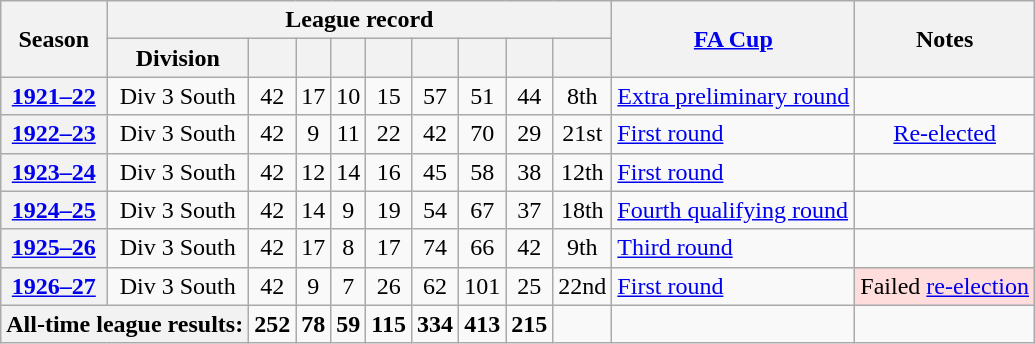<table class="wikitable sortable plainrowheaders" style="text-align:center;">
<tr>
<th scope=col rowspan=2>Season</th>
<th scope=col colspan=9>League record</th>
<th scope=col rowspan=2><a href='#'>FA Cup</a></th>
<th scope=col rowspan=2 class=unsortable>Notes</th>
</tr>
<tr>
<th scope=col>Division</th>
<th scope=col></th>
<th scope=col></th>
<th scope=col></th>
<th scope=col></th>
<th scope=col></th>
<th scope=col></th>
<th scope=col></th>
<th scope=col></th>
</tr>
<tr>
<th scope=row><a href='#'>1921–22</a></th>
<td>Div 3 South</td>
<td>42</td>
<td>17</td>
<td>10</td>
<td>15</td>
<td>57</td>
<td>51</td>
<td>44</td>
<td>8th</td>
<td align=left><a href='#'>Extra preliminary round</a></td>
<td></td>
</tr>
<tr>
<th scope=row><a href='#'>1922–23</a></th>
<td>Div 3 South</td>
<td>42</td>
<td>9</td>
<td>11</td>
<td>22</td>
<td>42</td>
<td>70</td>
<td>29</td>
<td>21st</td>
<td align=left><a href='#'>First round</a></td>
<td><a href='#'>Re-elected</a></td>
</tr>
<tr>
<th scope=row><a href='#'>1923–24</a></th>
<td>Div 3 South</td>
<td>42</td>
<td>12</td>
<td>14</td>
<td>16</td>
<td>45</td>
<td>58</td>
<td>38</td>
<td>12th</td>
<td align=left><a href='#'>First round</a></td>
<td></td>
</tr>
<tr>
<th scope=row><a href='#'>1924–25</a></th>
<td>Div 3 South</td>
<td>42</td>
<td>14</td>
<td>9</td>
<td>19</td>
<td>54</td>
<td>67</td>
<td>37</td>
<td>18th</td>
<td align=left data-sort-value=FA><a href='#'>Fourth qualifying round</a></td>
<td></td>
</tr>
<tr>
<th scope=row><a href='#'>1925–26</a></th>
<td>Div 3 South</td>
<td>42</td>
<td>17</td>
<td>8</td>
<td>17</td>
<td>74</td>
<td>66</td>
<td>42</td>
<td>9th</td>
<td align=left><a href='#'>Third round</a></td>
<td align=left></td>
</tr>
<tr>
<th scope=row><a href='#'>1926–27</a></th>
<td>Div 3 South</td>
<td>42</td>
<td>9</td>
<td>7</td>
<td>26</td>
<td>62</td>
<td>101</td>
<td>25</td>
<td>22nd</td>
<td align=left><a href='#'>First round</a></td>
<td align=left bgcolor=#fdd>Failed <a href='#'>re-election</a></td>
</tr>
<tr class=sortbottom style="font-weight:bold">
<th scope=row colspan=2>All-time league results:</th>
<td>252</td>
<td>78</td>
<td>59</td>
<td>115</td>
<td>334</td>
<td>413</td>
<td>215</td>
<td></td>
<td></td>
</tr>
</table>
